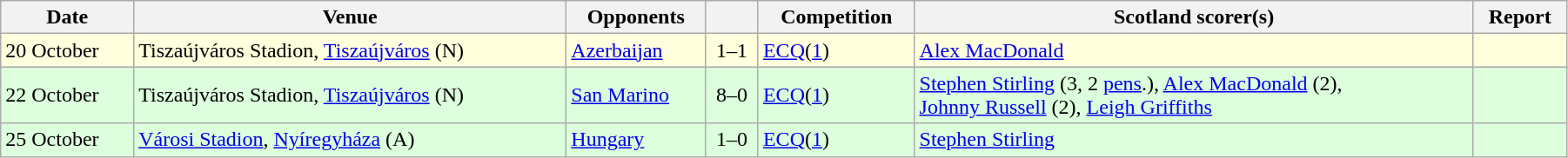<table class="wikitable" width=95%>
<tr>
<th>Date</th>
<th>Venue</th>
<th>Opponents</th>
<th></th>
<th>Competition</th>
<th>Scotland scorer(s)</th>
<th>Report</th>
</tr>
<tr bgcolor=#FFFFDD>
<td>20 October</td>
<td>Tiszaújváros Stadion, <a href='#'>Tiszaújváros</a> (N)</td>
<td> <a href='#'>Azerbaijan</a></td>
<td align=center>1–1</td>
<td><a href='#'>ECQ</a>(<a href='#'>1</a>)</td>
<td><a href='#'>Alex MacDonald</a></td>
<td></td>
</tr>
<tr bgcolor=#DDFFDD>
<td>22 October</td>
<td>Tiszaújváros Stadion, <a href='#'>Tiszaújváros</a> (N)</td>
<td> <a href='#'>San Marino</a></td>
<td align=center>8–0</td>
<td><a href='#'>ECQ</a>(<a href='#'>1</a>)</td>
<td><a href='#'>Stephen Stirling</a> (3, 2 <a href='#'>pens</a>.), <a href='#'>Alex MacDonald</a> (2),<br> <a href='#'>Johnny Russell</a> (2), <a href='#'>Leigh Griffiths</a></td>
<td></td>
</tr>
<tr bgcolor=#DDFFDD>
<td>25 October</td>
<td><a href='#'>Városi Stadion</a>, <a href='#'>Nyíregyháza</a> (A)</td>
<td> <a href='#'>Hungary</a></td>
<td align=center>1–0</td>
<td><a href='#'>ECQ</a>(<a href='#'>1</a>)</td>
<td><a href='#'>Stephen Stirling</a></td>
<td></td>
</tr>
</table>
